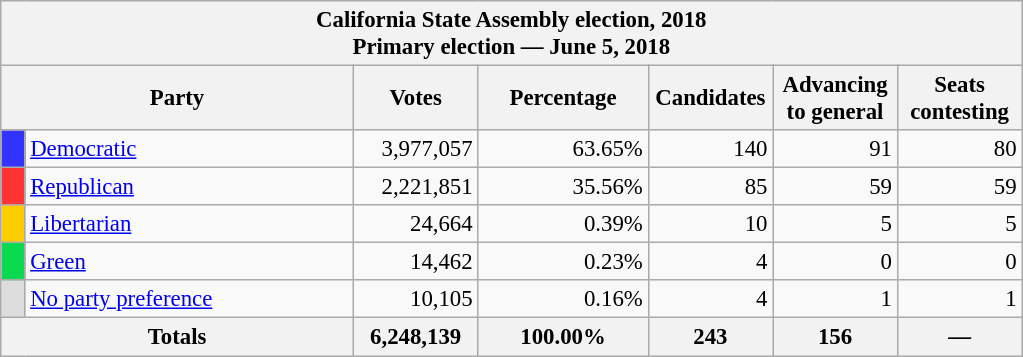<table class="wikitable" style="font-size:95%;">
<tr>
<th colspan="7">California State Assembly election, 2018<br>Primary election — June 5, 2018</th>
</tr>
<tr>
<th colspan=2 style="width: 15em">Party</th>
<th style="width: 5em">Votes</th>
<th style="width: 7em">Percentage</th>
<th style="width: 5em">Candidates</th>
<th style="width: 5em">Advancing to general</th>
<th style="width: 5em">Seats contesting</th>
</tr>
<tr>
<th style="background-color:#33F; width: 3px"></th>
<td style="width: 130px"><a href='#'>Democratic</a></td>
<td align="right">3,977,057</td>
<td align="right">63.65%</td>
<td align="right">140</td>
<td align="right">91</td>
<td align="right">80</td>
</tr>
<tr>
<th style="background-color:#F33; width: 3px"></th>
<td style="width: 130px"><a href='#'>Republican</a></td>
<td align="right">2,221,851</td>
<td align="right">35.56%</td>
<td align="right">85</td>
<td align="right">59</td>
<td align="right">59</td>
</tr>
<tr>
<th style="background-color:#FC0; width: 3px"></th>
<td style="width: 130px"><a href='#'>Libertarian</a></td>
<td align="right">24,664</td>
<td align="right">0.39%</td>
<td align="right">10</td>
<td align="right">5</td>
<td align="right">5</td>
</tr>
<tr>
<th style="background-color:#0BDA51; width: 3px"></th>
<td style="width: 130px"><a href='#'>Green</a></td>
<td align="right">14,462</td>
<td align="right">0.23%</td>
<td align="right">4</td>
<td align="right">0</td>
<td align="right">0</td>
</tr>
<tr>
<th style="background-color:#DDD; width: 3px"></th>
<td style="width: 130px"><a href='#'>No party preference</a></td>
<td align="right">10,105</td>
<td align="right">0.16%</td>
<td align="right">4</td>
<td align="right">1</td>
<td align="right">1</td>
</tr>
<tr bgcolor="#EEEEEE">
<th colspan="2" align="right">Totals</th>
<th align="right">6,248,139</th>
<th align="right">100.00%</th>
<th align="right">243</th>
<th align="right">156</th>
<th align="right">—</th>
</tr>
</table>
